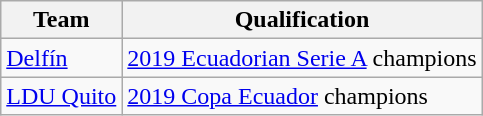<table class="wikitable">
<tr>
<th>Team</th>
<th>Qualification</th>
</tr>
<tr>
<td><a href='#'>Delfín</a></td>
<td><a href='#'>2019 Ecuadorian Serie A</a> champions</td>
</tr>
<tr>
<td><a href='#'>LDU Quito</a></td>
<td><a href='#'>2019 Copa Ecuador</a> champions</td>
</tr>
</table>
